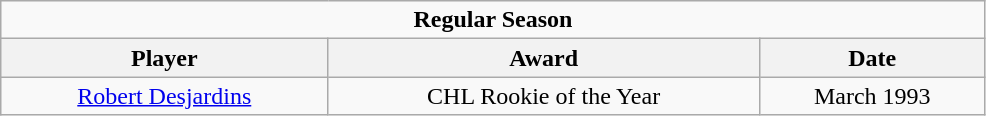<table class="wikitable" width="52%">
<tr>
<td colspan="10" align="center"><strong>Regular Season</strong></td>
</tr>
<tr>
<th>Player</th>
<th>Award</th>
<th>Date</th>
</tr>
<tr style="text-align:center;">
<td><a href='#'>Robert Desjardins</a></td>
<td>CHL Rookie of the Year</td>
<td>March 1993</td>
</tr>
</table>
